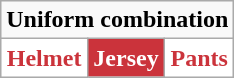<table class="wikitable"  style="display: inline-table;">
<tr>
<td align="center" Colspan="3"><strong>Uniform combination</strong></td>
</tr>
<tr align="center">
<td style="background:white; color:#cb333b"><strong>Helmet</strong></td>
<td style="background:#cb333b; color:white"><strong>Jersey</strong></td>
<td style="background:white; color:#cb333b"><strong>Pants</strong></td>
</tr>
</table>
